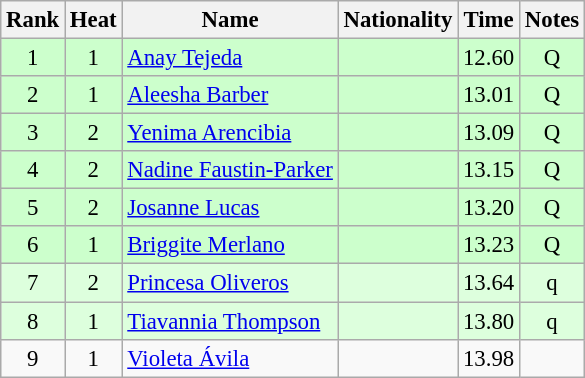<table class="wikitable sortable" style="text-align:center;font-size:95%">
<tr>
<th>Rank</th>
<th>Heat</th>
<th>Name</th>
<th>Nationality</th>
<th>Time</th>
<th>Notes</th>
</tr>
<tr bgcolor=ccffcc>
<td>1</td>
<td>1</td>
<td align=left><a href='#'>Anay Tejeda</a></td>
<td align=left></td>
<td>12.60</td>
<td>Q</td>
</tr>
<tr bgcolor=ccffcc>
<td>2</td>
<td>1</td>
<td align=left><a href='#'>Aleesha Barber</a></td>
<td align=left></td>
<td>13.01</td>
<td>Q</td>
</tr>
<tr bgcolor=ccffcc>
<td>3</td>
<td>2</td>
<td align=left><a href='#'>Yenima Arencibia</a></td>
<td align=left></td>
<td>13.09</td>
<td>Q</td>
</tr>
<tr bgcolor=ccffcc>
<td>4</td>
<td>2</td>
<td align=left><a href='#'>Nadine Faustin-Parker</a></td>
<td align=left></td>
<td>13.15</td>
<td>Q</td>
</tr>
<tr bgcolor=ccffcc>
<td>5</td>
<td>2</td>
<td align=left><a href='#'>Josanne Lucas</a></td>
<td align=left></td>
<td>13.20</td>
<td>Q</td>
</tr>
<tr bgcolor=ccffcc>
<td>6</td>
<td>1</td>
<td align=left><a href='#'>Briggite Merlano</a></td>
<td align=left></td>
<td>13.23</td>
<td>Q</td>
</tr>
<tr bgcolor=ddffdd>
<td>7</td>
<td>2</td>
<td align=left><a href='#'>Princesa Oliveros</a></td>
<td align=left></td>
<td>13.64</td>
<td>q</td>
</tr>
<tr bgcolor=ddffdd>
<td>8</td>
<td>1</td>
<td align=left><a href='#'>Tiavannia Thompson</a></td>
<td align=left></td>
<td>13.80</td>
<td>q</td>
</tr>
<tr>
<td>9</td>
<td>1</td>
<td align=left><a href='#'>Violeta Ávila</a></td>
<td align=left></td>
<td>13.98</td>
<td></td>
</tr>
</table>
